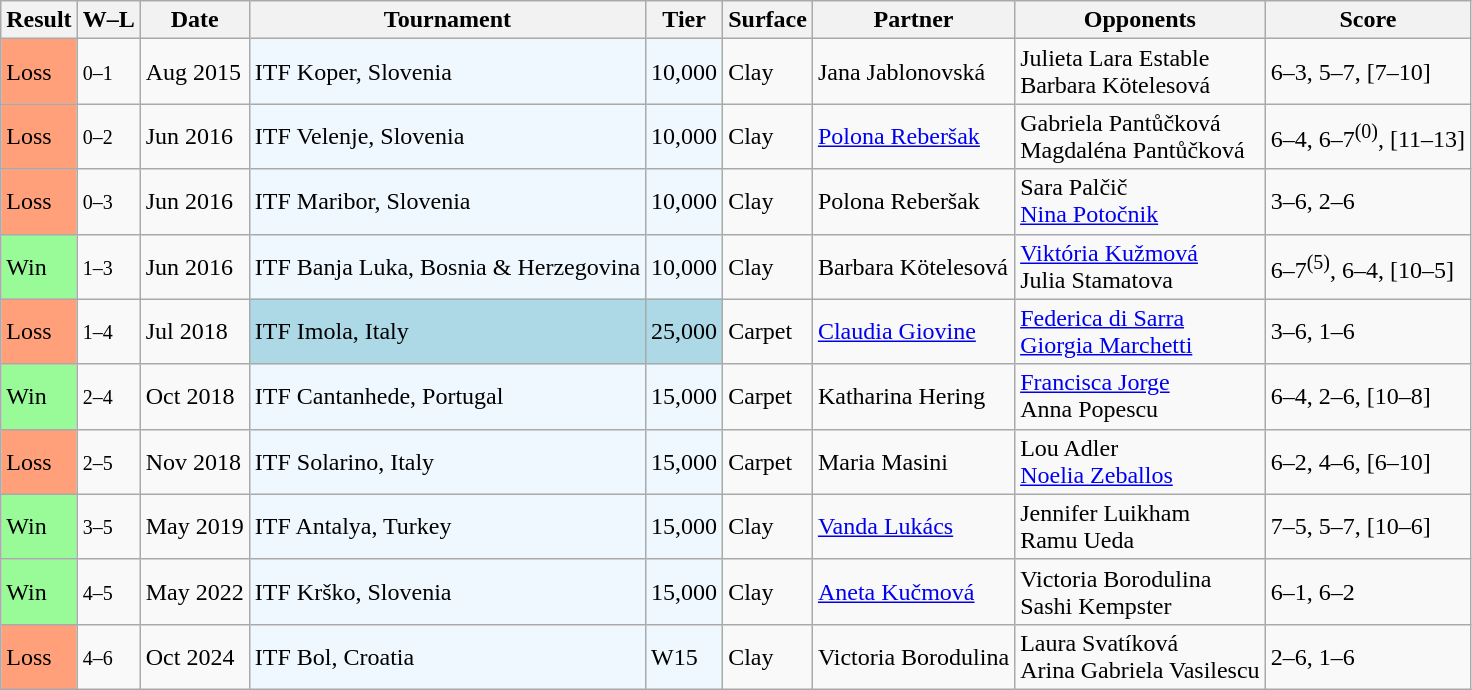<table class="sortable wikitable">
<tr>
<th>Result</th>
<th class="unsortable">W–L</th>
<th>Date</th>
<th>Tournament</th>
<th>Tier</th>
<th>Surface</th>
<th>Partner</th>
<th>Opponents</th>
<th class="unsortable">Score</th>
</tr>
<tr>
<td style="background:#ffa07a;">Loss</td>
<td><small>0–1</small></td>
<td>Aug 2015</td>
<td style="background:#f0f8ff;">ITF Koper, Slovenia</td>
<td style="background:#f0f8ff;">10,000</td>
<td>Clay</td>
<td> Jana Jablonovská</td>
<td> Julieta Lara Estable <br>  Barbara Kötelesová</td>
<td>6–3, 5–7, [7–10]</td>
</tr>
<tr>
<td style="background:#ffa07a;">Loss</td>
<td><small>0–2</small></td>
<td>Jun 2016</td>
<td style="background:#f0f8ff;">ITF Velenje, Slovenia</td>
<td style="background:#f0f8ff;">10,000</td>
<td>Clay</td>
<td> <a href='#'>Polona Reberšak</a></td>
<td> Gabriela Pantůčková <br>  Magdaléna Pantůčková</td>
<td>6–4, 6–7<sup>(0)</sup>, [11–13]</td>
</tr>
<tr>
<td style="background:#ffa07a;">Loss</td>
<td><small>0–3</small></td>
<td>Jun 2016</td>
<td style="background:#f0f8ff;">ITF Maribor, Slovenia</td>
<td style="background:#f0f8ff;">10,000</td>
<td>Clay</td>
<td> Polona Reberšak</td>
<td> Sara Palčič <br>  <a href='#'>Nina Potočnik</a></td>
<td>3–6, 2–6</td>
</tr>
<tr>
<td style="background:#98fb98;">Win</td>
<td><small>1–3</small></td>
<td>Jun 2016</td>
<td style="background:#f0f8ff;">ITF Banja Luka, Bosnia & Herzegovina</td>
<td style="background:#f0f8ff;">10,000</td>
<td>Clay</td>
<td> Barbara Kötelesová</td>
<td> <a href='#'>Viktória Kužmová</a> <br>  Julia Stamatova</td>
<td>6–7<sup>(5)</sup>, 6–4, [10–5]</td>
</tr>
<tr>
<td style="background:#ffa07a;">Loss</td>
<td><small>1–4</small></td>
<td>Jul 2018</td>
<td style="background:lightblue;">ITF Imola, Italy</td>
<td style="background:lightblue;">25,000</td>
<td>Carpet</td>
<td> <a href='#'>Claudia Giovine</a></td>
<td> <a href='#'>Federica di Sarra</a> <br>  <a href='#'>Giorgia Marchetti</a></td>
<td>3–6, 1–6</td>
</tr>
<tr>
<td style="background:#98fb98;">Win</td>
<td><small>2–4</small></td>
<td>Oct 2018</td>
<td style="background:#f0f8ff;">ITF Cantanhede, Portugal</td>
<td style="background:#f0f8ff;">15,000</td>
<td>Carpet</td>
<td> Katharina Hering</td>
<td> <a href='#'>Francisca Jorge</a> <br>  Anna Popescu</td>
<td>6–4, 2–6, [10–8]</td>
</tr>
<tr>
<td style="background:#ffa07a;">Loss</td>
<td><small>2–5</small></td>
<td>Nov 2018</td>
<td style="background:#f0f8ff;">ITF Solarino, Italy</td>
<td style="background:#f0f8ff;">15,000</td>
<td>Carpet</td>
<td> Maria Masini</td>
<td> Lou Adler <br>  <a href='#'>Noelia Zeballos</a></td>
<td>6–2, 4–6, [6–10]</td>
</tr>
<tr>
<td style="background:#98fb98;">Win</td>
<td><small>3–5</small></td>
<td>May 2019</td>
<td style="background:#f0f8ff;">ITF Antalya, Turkey</td>
<td style="background:#f0f8ff;">15,000</td>
<td>Clay</td>
<td> <a href='#'>Vanda Lukács</a></td>
<td> Jennifer Luikham <br>  Ramu Ueda</td>
<td>7–5, 5–7, [10–6]</td>
</tr>
<tr>
<td style="background:#98fb98;">Win</td>
<td><small>4–5</small></td>
<td>May 2022</td>
<td style="background:#f0f8ff;">ITF Krško, Slovenia</td>
<td style="background:#f0f8ff;">15,000</td>
<td>Clay</td>
<td> <a href='#'>Aneta Kučmová</a></td>
<td> Victoria Borodulina <br>  Sashi Kempster</td>
<td>6–1, 6–2</td>
</tr>
<tr>
<td style="background:#ffa07a;">Loss</td>
<td><small>4–6</small></td>
<td>Oct 2024</td>
<td style="background:#f0f8ff;">ITF Bol, Croatia</td>
<td style="background:#f0f8ff;">W15</td>
<td>Clay</td>
<td> Victoria Borodulina</td>
<td> Laura Svatíková <br>  Arina Gabriela Vasilescu</td>
<td>2–6, 1–6</td>
</tr>
</table>
